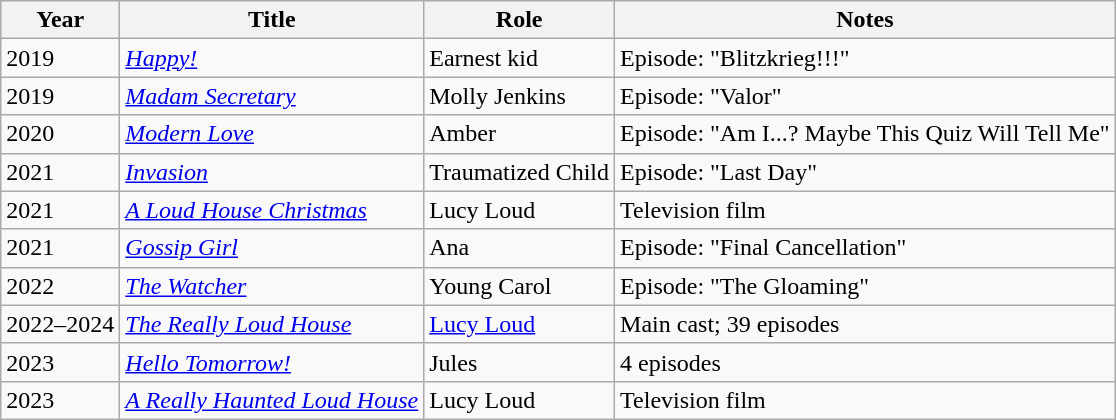<table class="wikitable sortable">
<tr>
<th>Year</th>
<th>Title</th>
<th>Role</th>
<th class="unsortable">Notes</th>
</tr>
<tr>
<td>2019</td>
<td><em><a href='#'>Happy!</a></em></td>
<td>Earnest kid</td>
<td>Episode: "Blitzkrieg!!!"</td>
</tr>
<tr>
<td>2019</td>
<td><em><a href='#'>Madam Secretary</a></em></td>
<td>Molly Jenkins</td>
<td>Episode: "Valor"</td>
</tr>
<tr>
<td>2020</td>
<td><em><a href='#'>Modern Love</a></em></td>
<td>Amber</td>
<td>Episode: "Am I...? Maybe This Quiz Will Tell Me"</td>
</tr>
<tr>
<td>2021</td>
<td><em><a href='#'>Invasion</a></em></td>
<td>Traumatized Child</td>
<td>Episode: "Last Day"</td>
</tr>
<tr>
<td>2021</td>
<td><em><a href='#'>A Loud House Christmas</a></em></td>
<td>Lucy Loud</td>
<td>Television film</td>
</tr>
<tr>
<td>2021</td>
<td><em><a href='#'>Gossip Girl</a></em></td>
<td>Ana</td>
<td>Episode: "Final Cancellation"</td>
</tr>
<tr>
<td>2022</td>
<td><em><a href='#'>The Watcher</a></em></td>
<td>Young Carol</td>
<td>Episode: "The Gloaming"</td>
</tr>
<tr>
<td>2022–2024</td>
<td><em><a href='#'>The Really Loud House</a></em></td>
<td><a href='#'>Lucy Loud</a></td>
<td>Main cast; 39 episodes</td>
</tr>
<tr>
<td>2023</td>
<td><em><a href='#'>Hello Tomorrow!</a></em></td>
<td>Jules</td>
<td>4 episodes</td>
</tr>
<tr>
<td>2023</td>
<td><em><a href='#'>A Really Haunted Loud House</a></em></td>
<td>Lucy Loud</td>
<td>Television film</td>
</tr>
</table>
